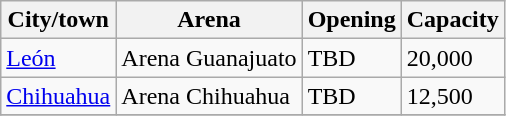<table class="wikitable sortable">
<tr>
<th>City/town</th>
<th>Arena</th>
<th>Opening</th>
<th data-sort-type="number">Capacity</th>
</tr>
<tr>
<td><a href='#'>León</a></td>
<td>Arena Guanajuato</td>
<td>TBD</td>
<td>20,000</td>
</tr>
<tr>
<td><a href='#'>Chihuahua</a></td>
<td>Arena Chihuahua</td>
<td>TBD</td>
<td>12,500</td>
</tr>
<tr>
</tr>
</table>
